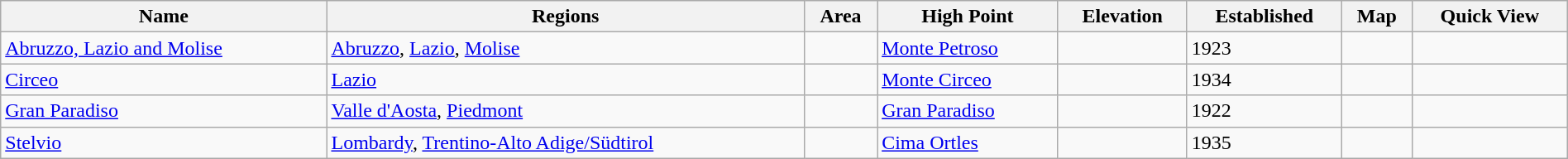<table class="wikitable sortable" border="1" width="100%">
<tr>
<th>Name</th>
<th>Regions</th>
<th>Area</th>
<th>High Point</th>
<th>Elevation</th>
<th>Established</th>
<th>Map</th>
<th>Quick View</th>
</tr>
<tr>
<td><a href='#'>Abruzzo, Lazio and Molise</a></td>
<td><a href='#'>Abruzzo</a>, <a href='#'>Lazio</a>, <a href='#'>Molise</a></td>
<td></td>
<td><a href='#'>Monte Petroso</a></td>
<td></td>
<td>1923</td>
<td></td>
<td></td>
</tr>
<tr>
<td><a href='#'>Circeo</a></td>
<td><a href='#'>Lazio</a></td>
<td></td>
<td><a href='#'>Monte Circeo</a></td>
<td></td>
<td>1934</td>
<td></td>
<td></td>
</tr>
<tr>
<td><a href='#'>Gran Paradiso</a></td>
<td><a href='#'>Valle d'Aosta</a>, <a href='#'>Piedmont</a></td>
<td></td>
<td><a href='#'>Gran Paradiso</a></td>
<td></td>
<td>1922</td>
<td></td>
<td></td>
</tr>
<tr>
<td><a href='#'>Stelvio</a></td>
<td><a href='#'>Lombardy</a>, <a href='#'>Trentino-Alto Adige/Südtirol</a></td>
<td></td>
<td><a href='#'>Cima Ortles</a></td>
<td></td>
<td>1935</td>
<td></td>
<td></td>
</tr>
</table>
